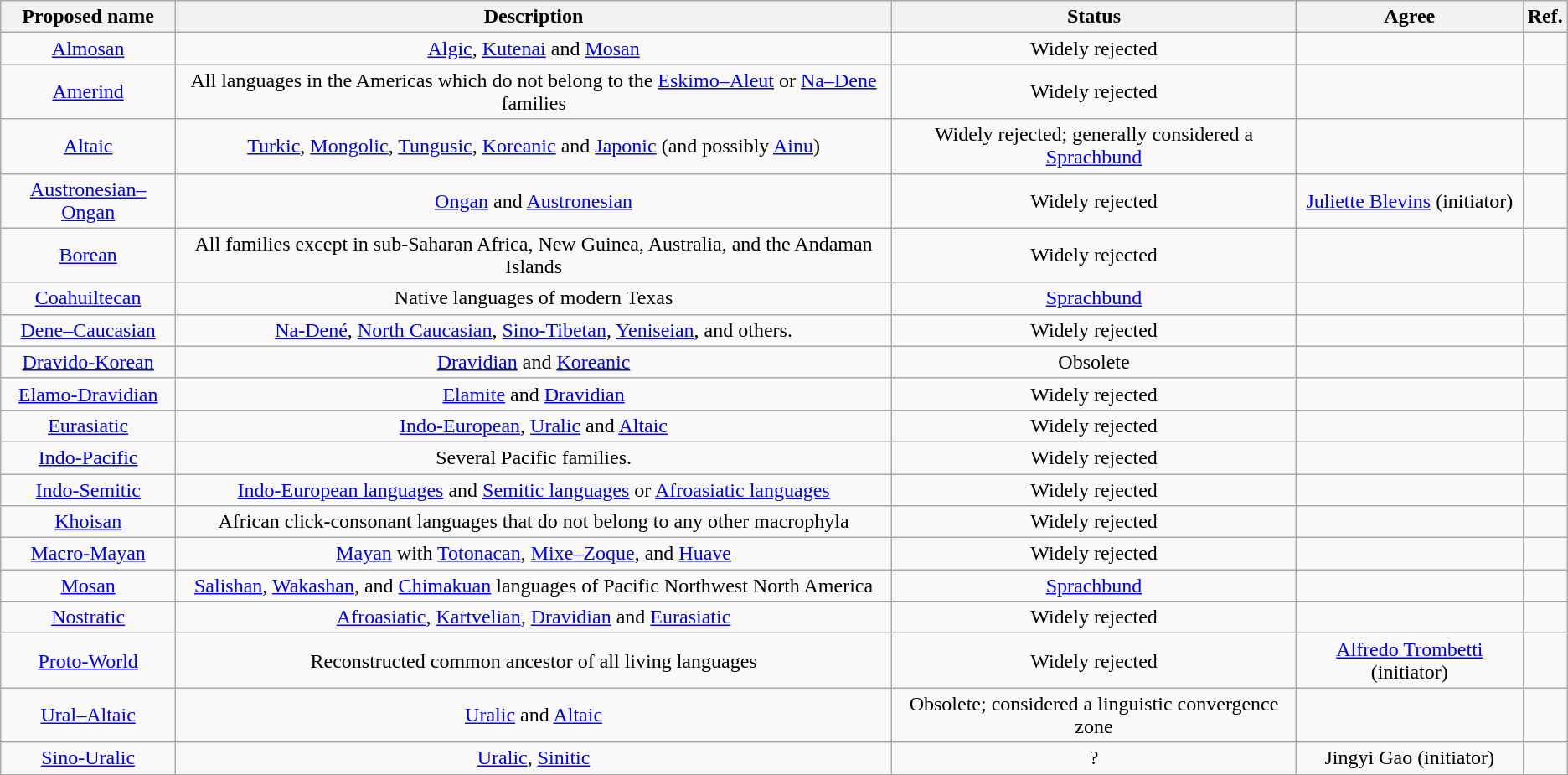<table class="wikitable sortable" style="text-align:center;">
<tr>
<th>Proposed name</th>
<th>Description</th>
<th>Status</th>
<th>Agree</th>
<th>Ref.</th>
</tr>
<tr>
<td><a href='#'>Almosan</a></td>
<td><a href='#'>Algic</a>, <a href='#'>Kutenai</a> and <a href='#'>Mosan</a></td>
<td>Widely rejected</td>
<td></td>
<td></td>
</tr>
<tr>
<td><a href='#'>Amerind</a></td>
<td>All languages in the Americas which do not belong to the <a href='#'>Eskimo–Aleut</a> or <a href='#'>Na–Dene</a> families</td>
<td>Widely rejected</td>
<td></td>
<td></td>
</tr>
<tr>
<td><a href='#'>Altaic</a></td>
<td><a href='#'>Turkic</a>, <a href='#'>Mongolic</a>, <a href='#'>Tungusic</a>, <a href='#'>Koreanic</a> and <a href='#'>Japonic</a> (and possibly <a href='#'>Ainu</a>)</td>
<td>Widely rejected; generally considered a <a href='#'>Sprachbund</a></td>
<td></td>
<td></td>
</tr>
<tr>
<td><a href='#'>Austronesian–Ongan</a></td>
<td><a href='#'>Ongan</a> and <a href='#'>Austronesian</a></td>
<td>Widely rejected</td>
<td><a href='#'>Juliette Blevins</a> (initiator)</td>
<td></td>
</tr>
<tr>
<td><a href='#'>Borean</a></td>
<td>All families except in sub-Saharan Africa, New Guinea, Australia, and the Andaman Islands</td>
<td>Widely rejected</td>
<td></td>
<td></td>
</tr>
<tr>
<td><a href='#'>Coahuiltecan</a></td>
<td>Native languages of modern Texas</td>
<td><a href='#'>Sprachbund</a></td>
<td></td>
<td></td>
</tr>
<tr>
<td><a href='#'>Dene–Caucasian</a></td>
<td><a href='#'>Na-Dené</a>, <a href='#'>North Caucasian</a>, <a href='#'>Sino-Tibetan</a>, <a href='#'>Yeniseian</a>, and others.</td>
<td>Widely rejected</td>
<td></td>
<td></td>
</tr>
<tr>
<td><a href='#'>Dravido-Korean</a></td>
<td><a href='#'>Dravidian</a> and <a href='#'>Koreanic</a></td>
<td>Obsolete</td>
<td></td>
<td></td>
</tr>
<tr>
<td><a href='#'>Elamo-Dravidian</a></td>
<td><a href='#'>Elamite</a> and <a href='#'>Dravidian</a></td>
<td>Widely rejected</td>
<td></td>
<td></td>
</tr>
<tr>
<td><a href='#'>Eurasiatic</a></td>
<td><a href='#'>Indo-European</a>, <a href='#'>Uralic</a> and <a href='#'>Altaic</a></td>
<td>Widely rejected</td>
<td></td>
<td></td>
</tr>
<tr>
<td><a href='#'>Indo-Pacific</a></td>
<td>Several Pacific families.</td>
<td>Widely rejected</td>
<td></td>
<td></td>
</tr>
<tr>
<td><a href='#'>Indo-Semitic</a></td>
<td><a href='#'>Indo-European languages</a> and <a href='#'>Semitic languages</a> or <a href='#'>Afroasiatic languages</a></td>
<td>Widely rejected</td>
<td></td>
<td></td>
</tr>
<tr>
<td><a href='#'>Khoisan</a></td>
<td>African click-consonant languages that do not belong to any other macrophyla</td>
<td>Widely rejected</td>
<td></td>
<td></td>
</tr>
<tr>
<td><a href='#'>Macro-Mayan</a></td>
<td><a href='#'>Mayan</a> with <a href='#'>Totonacan</a>, <a href='#'>Mixe–Zoque</a>, and <a href='#'>Huave</a></td>
<td>Widely rejected</td>
<td></td>
<td></td>
</tr>
<tr>
<td><a href='#'>Mosan</a></td>
<td><a href='#'>Salishan</a>, <a href='#'>Wakashan</a>, and <a href='#'>Chimakuan</a> languages of Pacific Northwest North America</td>
<td><a href='#'>Sprachbund</a></td>
<td></td>
<td></td>
</tr>
<tr>
<td><a href='#'>Nostratic</a></td>
<td><a href='#'>Afroasiatic</a>, <a href='#'>Kartvelian</a>, <a href='#'>Dravidian</a> and <a href='#'>Eurasiatic</a></td>
<td>Widely rejected</td>
<td></td>
<td></td>
</tr>
<tr>
<td><a href='#'>Proto-World</a></td>
<td>Reconstructed common ancestor of all living languages</td>
<td>Widely rejected</td>
<td><a href='#'>Alfredo Trombetti</a> (initiator)</td>
<td></td>
</tr>
<tr>
<td><a href='#'>Ural–Altaic</a></td>
<td><a href='#'>Uralic</a> and <a href='#'>Altaic</a></td>
<td>Obsolete; considered a linguistic convergence zone</td>
<td></td>
<td></td>
</tr>
<tr>
<td><a href='#'>Sino-Uralic</a></td>
<td><a href='#'>Uralic</a>, <a href='#'>Sinitic</a></td>
<td>?</td>
<td>Jingyi Gao (initiator)</td>
<td></td>
</tr>
</table>
